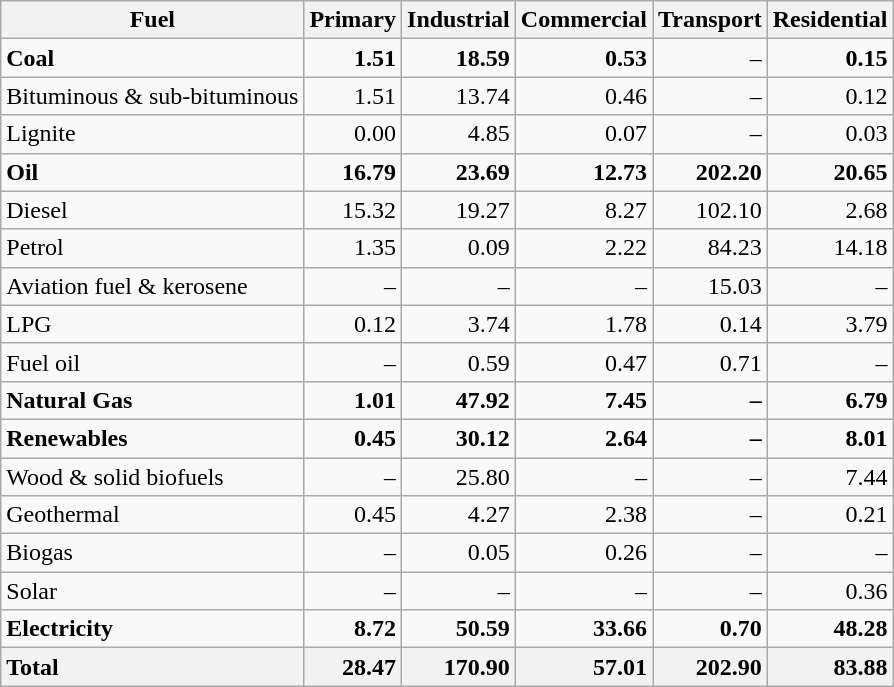<table class="wikitable" style="text-align:right;">
<tr>
<th>Fuel</th>
<th>Primary</th>
<th>Industrial</th>
<th>Commercial</th>
<th>Transport</th>
<th>Residential</th>
</tr>
<tr>
<td style="text-align:left;"><strong>Coal</strong></td>
<td><strong>1.51</strong></td>
<td><strong>18.59</strong></td>
<td><strong>0.53</strong></td>
<td>–</td>
<td><strong>0.15</strong></td>
</tr>
<tr>
<td style="text-align:left;">Bituminous & sub-bituminous</td>
<td>1.51</td>
<td>13.74</td>
<td>0.46</td>
<td>–</td>
<td>0.12</td>
</tr>
<tr>
<td style="text-align:left;">Lignite</td>
<td>0.00</td>
<td>4.85</td>
<td>0.07</td>
<td>–</td>
<td>0.03</td>
</tr>
<tr>
<td style="text-align:left;"><strong>Oil</strong></td>
<td><strong>16.79</strong></td>
<td><strong>23.69</strong></td>
<td><strong>12.73</strong></td>
<td><strong>202.20</strong></td>
<td><strong>20.65</strong></td>
</tr>
<tr>
<td style="text-align:left;">Diesel</td>
<td>15.32</td>
<td>19.27</td>
<td>8.27</td>
<td>102.10</td>
<td>2.68</td>
</tr>
<tr>
<td style="text-align:left;">Petrol</td>
<td>1.35</td>
<td>0.09</td>
<td>2.22</td>
<td>84.23</td>
<td>14.18</td>
</tr>
<tr>
<td style="text-align:left;">Aviation fuel & kerosene</td>
<td>–</td>
<td>–</td>
<td>–</td>
<td>15.03</td>
<td>–</td>
</tr>
<tr>
<td style="text-align:left;">LPG</td>
<td>0.12</td>
<td>3.74</td>
<td>1.78</td>
<td>0.14</td>
<td>3.79</td>
</tr>
<tr>
<td style="text-align:left;">Fuel oil</td>
<td>–</td>
<td>0.59</td>
<td>0.47</td>
<td>0.71</td>
<td>–</td>
</tr>
<tr>
<td style="text-align:left;"><strong>Natural Gas</strong></td>
<td><strong>1.01</strong></td>
<td><strong>47.92</strong></td>
<td><strong>7.45</strong></td>
<td><strong>–</strong></td>
<td><strong>6.79</strong></td>
</tr>
<tr>
<td style="text-align:left;"><strong>Renewables</strong></td>
<td><strong>0.45</strong></td>
<td><strong>30.12</strong></td>
<td><strong>2.64</strong></td>
<td><strong>–</strong></td>
<td><strong>8.01</strong></td>
</tr>
<tr>
<td style="text-align:left;">Wood & solid biofuels</td>
<td>–</td>
<td>25.80</td>
<td>–</td>
<td>–</td>
<td>7.44</td>
</tr>
<tr>
<td style="text-align:left;">Geothermal</td>
<td>0.45</td>
<td>4.27</td>
<td>2.38</td>
<td>–</td>
<td>0.21</td>
</tr>
<tr>
<td style="text-align:left;">Biogas</td>
<td>–</td>
<td>0.05</td>
<td>0.26</td>
<td>–</td>
<td>–</td>
</tr>
<tr>
<td style="text-align:left;">Solar</td>
<td>–</td>
<td>–</td>
<td>–</td>
<td>–</td>
<td>0.36</td>
</tr>
<tr>
<td style="text-align:left;"><strong>Electricity</strong></td>
<td><strong>8.72</strong></td>
<td><strong>50.59</strong></td>
<td><strong>33.66</strong></td>
<td><strong>0.70</strong></td>
<td><strong>48.28</strong></td>
</tr>
<tr>
<th style="text-align:left;"><strong>Total</strong></th>
<th style="text-align:right;"><strong>28.47</strong></th>
<th style="text-align:right;"><strong>170.90</strong></th>
<th style="text-align:right;"><strong>57.01</strong></th>
<th style="text-align:right;"><strong>202.90</strong></th>
<th style="text-align:right;"><strong>83.88</strong></th>
</tr>
</table>
